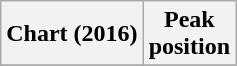<table class="wikitable plainrowheaders" style="text-align:center">
<tr>
<th scope="col">Chart (2016)</th>
<th scope="col">Peak<br>position</th>
</tr>
<tr>
</tr>
</table>
